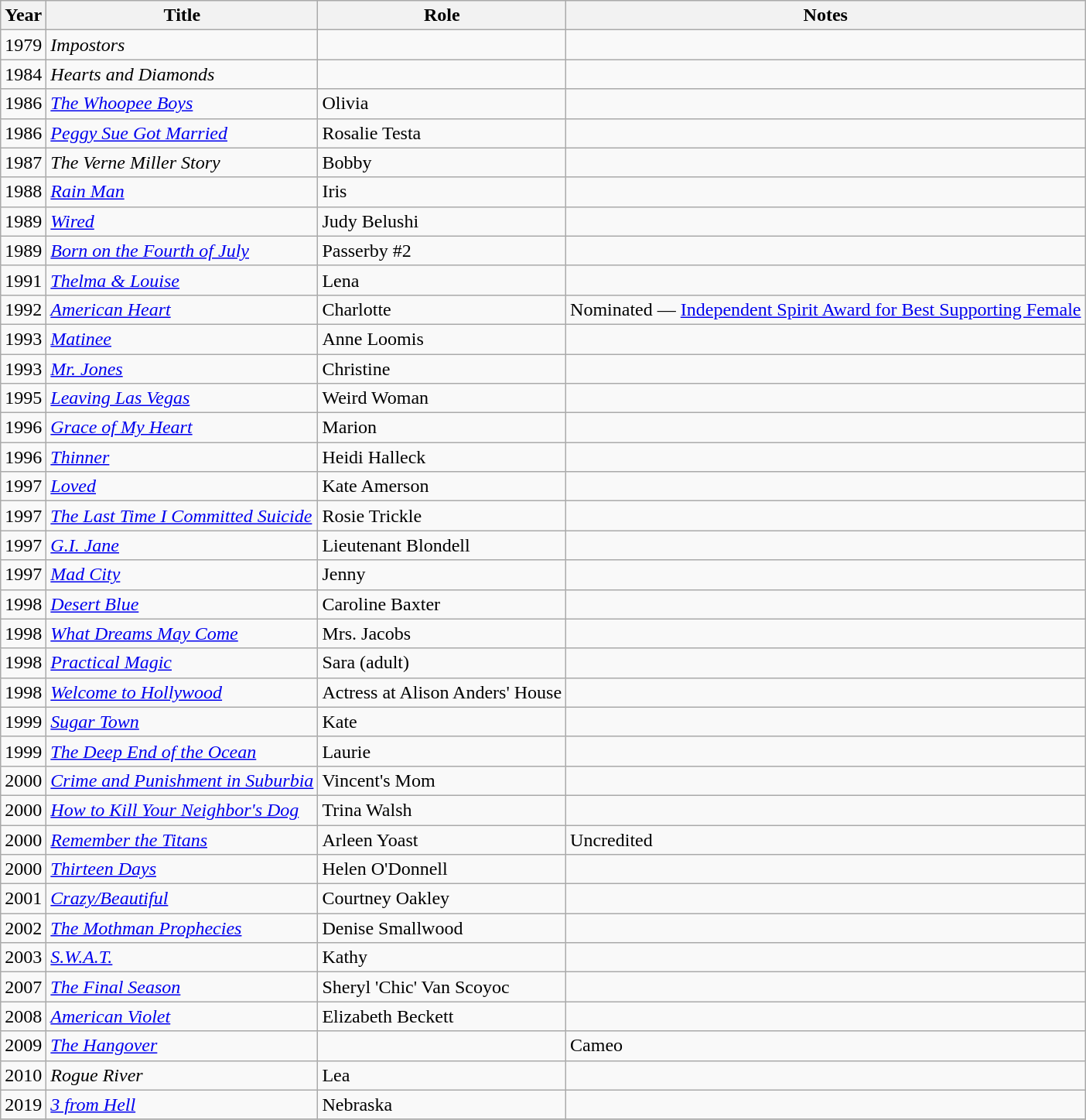<table class="wikitable sortable">
<tr>
<th>Year</th>
<th>Title</th>
<th>Role</th>
<th class="unsortable">Notes</th>
</tr>
<tr>
<td>1979</td>
<td><em>Impostors</em></td>
<td></td>
<td></td>
</tr>
<tr>
<td>1984</td>
<td><em>Hearts and Diamonds</em></td>
<td></td>
<td></td>
</tr>
<tr>
<td>1986</td>
<td><em><a href='#'>The Whoopee Boys</a></em></td>
<td>Olivia</td>
<td></td>
</tr>
<tr>
<td>1986</td>
<td><em><a href='#'>Peggy Sue Got Married</a></em></td>
<td>Rosalie Testa</td>
<td></td>
</tr>
<tr>
<td>1987</td>
<td><em>The Verne Miller Story</em></td>
<td>Bobby</td>
<td></td>
</tr>
<tr>
<td>1988</td>
<td><em><a href='#'>Rain Man</a></em></td>
<td>Iris</td>
<td></td>
</tr>
<tr>
<td>1989</td>
<td><em><a href='#'>Wired</a></em></td>
<td>Judy Belushi</td>
<td></td>
</tr>
<tr>
<td>1989</td>
<td><em><a href='#'>Born on the Fourth of July</a></em></td>
<td>Passerby #2</td>
<td></td>
</tr>
<tr>
<td>1991</td>
<td><em><a href='#'>Thelma & Louise</a></em></td>
<td>Lena</td>
<td></td>
</tr>
<tr>
<td>1992</td>
<td><em><a href='#'>American Heart</a></em></td>
<td>Charlotte</td>
<td>Nominated — <a href='#'>Independent Spirit Award for Best Supporting Female</a></td>
</tr>
<tr>
<td>1993</td>
<td><em><a href='#'>Matinee</a></em></td>
<td>Anne Loomis</td>
<td></td>
</tr>
<tr>
<td>1993</td>
<td><em><a href='#'>Mr. Jones</a></em></td>
<td>Christine</td>
<td></td>
</tr>
<tr>
<td>1995</td>
<td><em><a href='#'>Leaving Las Vegas</a></em></td>
<td>Weird Woman</td>
<td></td>
</tr>
<tr>
<td>1996</td>
<td><em><a href='#'>Grace of My Heart</a></em></td>
<td>Marion</td>
<td></td>
</tr>
<tr>
<td>1996</td>
<td><em><a href='#'>Thinner</a></em></td>
<td>Heidi Halleck</td>
<td></td>
</tr>
<tr>
<td>1997</td>
<td><em><a href='#'>Loved</a></em></td>
<td>Kate Amerson</td>
<td></td>
</tr>
<tr>
<td>1997</td>
<td><em><a href='#'>The Last Time I Committed Suicide</a></em></td>
<td>Rosie Trickle</td>
<td></td>
</tr>
<tr>
<td>1997</td>
<td><em><a href='#'>G.I. Jane</a></em></td>
<td>Lieutenant Blondell</td>
<td></td>
</tr>
<tr>
<td>1997</td>
<td><em><a href='#'>Mad City</a></em></td>
<td>Jenny</td>
<td></td>
</tr>
<tr>
<td>1998</td>
<td><em><a href='#'>Desert Blue</a></em></td>
<td>Caroline Baxter</td>
<td></td>
</tr>
<tr>
<td>1998</td>
<td><em><a href='#'>What Dreams May Come</a></em></td>
<td>Mrs. Jacobs</td>
<td></td>
</tr>
<tr>
<td>1998</td>
<td><em><a href='#'>Practical Magic</a></em></td>
<td>Sara (adult)</td>
<td></td>
</tr>
<tr>
<td>1998</td>
<td><em><a href='#'>Welcome to Hollywood</a></em></td>
<td>Actress at Alison Anders' House</td>
<td></td>
</tr>
<tr>
<td>1999</td>
<td><em><a href='#'>Sugar Town</a></em></td>
<td>Kate</td>
<td></td>
</tr>
<tr>
<td>1999</td>
<td><em><a href='#'>The Deep End of the Ocean</a></em></td>
<td>Laurie</td>
<td></td>
</tr>
<tr>
<td>2000</td>
<td><em><a href='#'>Crime and Punishment in Suburbia</a></em></td>
<td>Vincent's Mom</td>
<td></td>
</tr>
<tr>
<td>2000</td>
<td><em><a href='#'>How to Kill Your Neighbor's Dog</a></em></td>
<td>Trina Walsh</td>
<td></td>
</tr>
<tr>
<td>2000</td>
<td><em><a href='#'>Remember the Titans</a></em></td>
<td>Arleen Yoast</td>
<td>Uncredited</td>
</tr>
<tr>
<td>2000</td>
<td><em><a href='#'>Thirteen Days</a></em></td>
<td>Helen O'Donnell</td>
<td></td>
</tr>
<tr>
<td>2001</td>
<td><em><a href='#'>Crazy/Beautiful</a></em></td>
<td>Courtney Oakley</td>
<td></td>
</tr>
<tr>
<td>2002</td>
<td><em><a href='#'>The Mothman Prophecies</a></em></td>
<td>Denise Smallwood</td>
<td></td>
</tr>
<tr>
<td>2003</td>
<td><em><a href='#'>S.W.A.T.</a></em></td>
<td>Kathy</td>
<td></td>
</tr>
<tr>
<td>2007</td>
<td><em><a href='#'>The Final Season</a></em></td>
<td>Sheryl 'Chic' Van Scoyoc</td>
<td></td>
</tr>
<tr>
<td>2008</td>
<td><em><a href='#'>American Violet</a></em></td>
<td>Elizabeth Beckett</td>
<td></td>
</tr>
<tr>
<td>2009</td>
<td><em><a href='#'>The Hangover</a></em></td>
<td></td>
<td>Cameo</td>
</tr>
<tr>
<td>2010</td>
<td><em>Rogue River</em></td>
<td>Lea</td>
<td></td>
</tr>
<tr>
<td>2019</td>
<td><em> <a href='#'>3 from Hell</a></em></td>
<td>Nebraska</td>
<td></td>
</tr>
<tr>
</tr>
</table>
